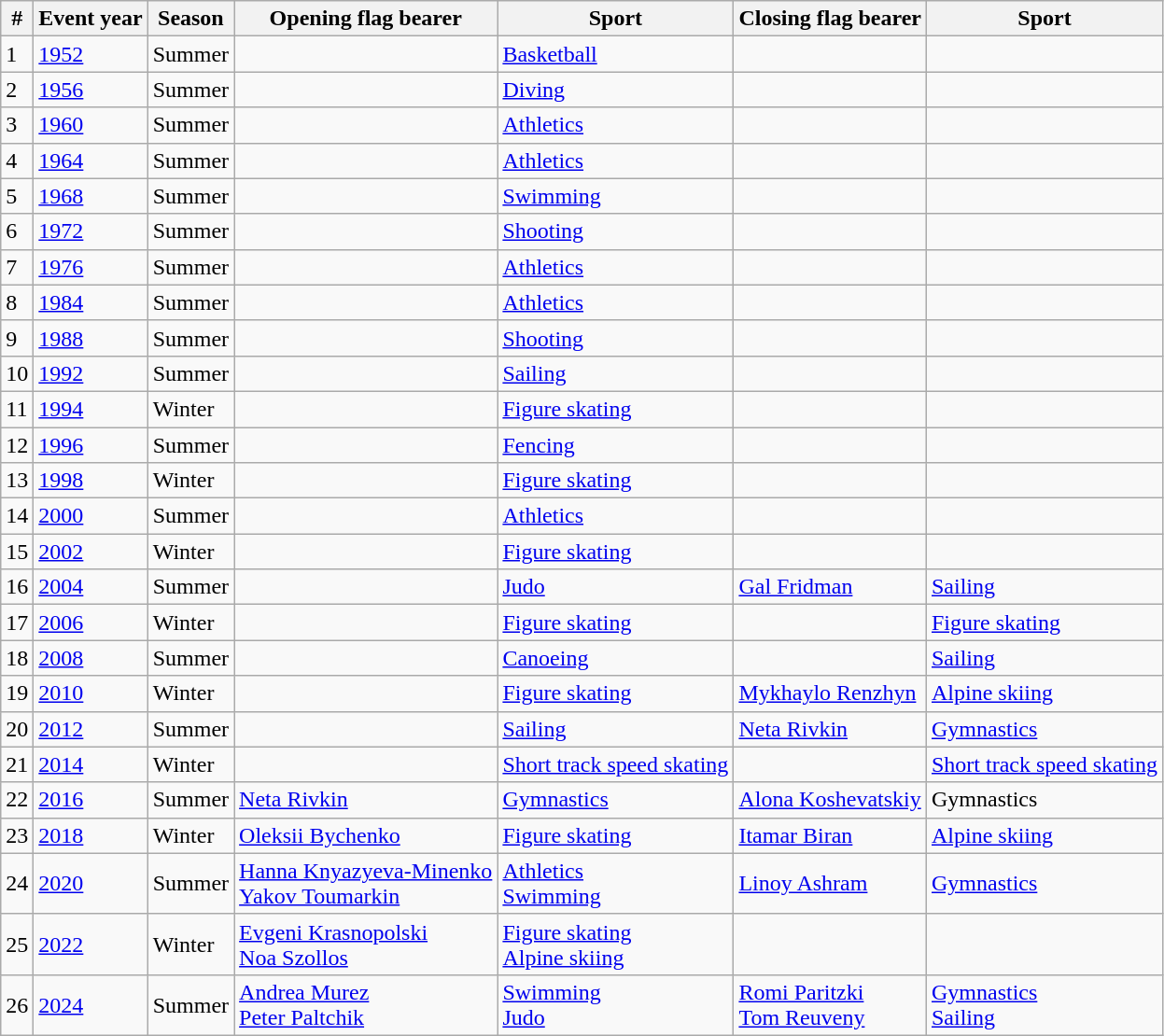<table class="wikitable sortable">
<tr>
<th>#</th>
<th>Event year</th>
<th>Season</th>
<th>Opening flag bearer</th>
<th>Sport</th>
<th>Closing flag bearer</th>
<th>Sport</th>
</tr>
<tr>
<td>1</td>
<td><a href='#'>1952</a></td>
<td>Summer</td>
<td></td>
<td><a href='#'>Basketball</a></td>
<td></td>
<td></td>
</tr>
<tr>
<td>2</td>
<td><a href='#'>1956</a></td>
<td>Summer</td>
<td></td>
<td><a href='#'>Diving</a></td>
<td></td>
<td></td>
</tr>
<tr>
<td>3</td>
<td><a href='#'>1960</a></td>
<td>Summer</td>
<td></td>
<td><a href='#'>Athletics</a></td>
<td></td>
<td></td>
</tr>
<tr>
<td>4</td>
<td><a href='#'>1964</a></td>
<td>Summer</td>
<td></td>
<td><a href='#'>Athletics</a></td>
<td></td>
<td></td>
</tr>
<tr>
<td>5</td>
<td><a href='#'>1968</a></td>
<td>Summer</td>
<td></td>
<td><a href='#'>Swimming</a></td>
<td></td>
<td></td>
</tr>
<tr>
<td>6</td>
<td><a href='#'>1972</a></td>
<td>Summer</td>
<td></td>
<td><a href='#'>Shooting</a></td>
<td></td>
<td></td>
</tr>
<tr>
<td>7</td>
<td><a href='#'>1976</a></td>
<td>Summer</td>
<td></td>
<td><a href='#'>Athletics</a></td>
<td></td>
<td></td>
</tr>
<tr>
<td>8</td>
<td><a href='#'>1984</a></td>
<td>Summer</td>
<td></td>
<td><a href='#'>Athletics</a></td>
<td></td>
<td></td>
</tr>
<tr>
<td>9</td>
<td><a href='#'>1988</a></td>
<td>Summer</td>
<td></td>
<td><a href='#'>Shooting</a></td>
<td></td>
<td></td>
</tr>
<tr>
<td>10</td>
<td><a href='#'>1992</a></td>
<td>Summer</td>
<td></td>
<td><a href='#'>Sailing</a></td>
<td></td>
<td></td>
</tr>
<tr>
<td>11</td>
<td><a href='#'>1994</a></td>
<td>Winter</td>
<td></td>
<td><a href='#'>Figure skating</a></td>
<td></td>
<td></td>
</tr>
<tr>
<td>12</td>
<td><a href='#'>1996</a></td>
<td>Summer</td>
<td></td>
<td><a href='#'>Fencing</a></td>
<td></td>
<td></td>
</tr>
<tr>
<td>13</td>
<td><a href='#'>1998</a></td>
<td>Winter</td>
<td></td>
<td><a href='#'>Figure skating</a></td>
<td></td>
<td></td>
</tr>
<tr>
<td>14</td>
<td><a href='#'>2000</a></td>
<td>Summer</td>
<td></td>
<td><a href='#'>Athletics</a></td>
<td></td>
<td></td>
</tr>
<tr>
<td>15</td>
<td><a href='#'>2002</a></td>
<td>Winter</td>
<td></td>
<td><a href='#'>Figure skating</a></td>
<td></td>
<td></td>
</tr>
<tr>
<td>16</td>
<td><a href='#'>2004</a></td>
<td>Summer</td>
<td></td>
<td><a href='#'>Judo</a></td>
<td><a href='#'>Gal Fridman</a></td>
<td><a href='#'>Sailing</a></td>
</tr>
<tr>
<td>17</td>
<td><a href='#'>2006</a></td>
<td>Winter</td>
<td></td>
<td><a href='#'>Figure skating</a></td>
<td></td>
<td><a href='#'>Figure skating</a></td>
</tr>
<tr>
<td>18</td>
<td><a href='#'>2008</a></td>
<td>Summer</td>
<td></td>
<td><a href='#'>Canoeing</a></td>
<td></td>
<td><a href='#'>Sailing</a></td>
</tr>
<tr>
<td>19</td>
<td><a href='#'>2010</a></td>
<td>Winter</td>
<td></td>
<td><a href='#'>Figure skating</a></td>
<td><a href='#'>Mykhaylo Renzhyn</a></td>
<td><a href='#'>Alpine skiing</a></td>
</tr>
<tr>
<td>20</td>
<td><a href='#'>2012</a></td>
<td>Summer</td>
<td></td>
<td><a href='#'>Sailing</a></td>
<td><a href='#'>Neta Rivkin</a></td>
<td><a href='#'>Gymnastics</a></td>
</tr>
<tr>
<td>21</td>
<td><a href='#'>2014</a></td>
<td>Winter</td>
<td></td>
<td><a href='#'>Short track speed skating</a></td>
<td></td>
<td><a href='#'>Short track speed skating</a></td>
</tr>
<tr>
<td>22</td>
<td><a href='#'>2016</a></td>
<td>Summer</td>
<td><a href='#'>Neta Rivkin</a></td>
<td><a href='#'>Gymnastics</a></td>
<td><a href='#'>Alona Koshevatskiy</a></td>
<td>Gymnastics</td>
</tr>
<tr>
<td>23</td>
<td><a href='#'>2018</a></td>
<td>Winter</td>
<td><a href='#'>Oleksii Bychenko</a></td>
<td><a href='#'>Figure skating</a></td>
<td><a href='#'>Itamar Biran</a></td>
<td><a href='#'>Alpine skiing</a></td>
</tr>
<tr>
<td>24</td>
<td><a href='#'>2020</a></td>
<td>Summer</td>
<td><a href='#'>Hanna Knyazyeva-Minenko</a> <br> <a href='#'>Yakov Toumarkin</a></td>
<td><a href='#'>Athletics</a> <br> <a href='#'>Swimming</a></td>
<td><a href='#'>Linoy Ashram</a></td>
<td><a href='#'>Gymnastics</a></td>
</tr>
<tr>
<td>25</td>
<td><a href='#'>2022</a></td>
<td>Winter</td>
<td><a href='#'>Evgeni Krasnopolski</a><br><a href='#'>Noa Szollos</a></td>
<td><a href='#'>Figure skating</a> <br> <a href='#'>Alpine skiing</a></td>
<td></td>
<td></td>
</tr>
<tr>
<td>26</td>
<td><a href='#'>2024</a></td>
<td>Summer</td>
<td><a href='#'>Andrea Murez</a> <br> <a href='#'>Peter Paltchik</a></td>
<td><a href='#'>Swimming</a> <br> <a href='#'>Judo</a></td>
<td><a href='#'>Romi Paritzki</a> <br> <a href='#'>Tom Reuveny</a></td>
<td><a href='#'>Gymnastics</a> <br> <a href='#'>Sailing</a></td>
</tr>
</table>
